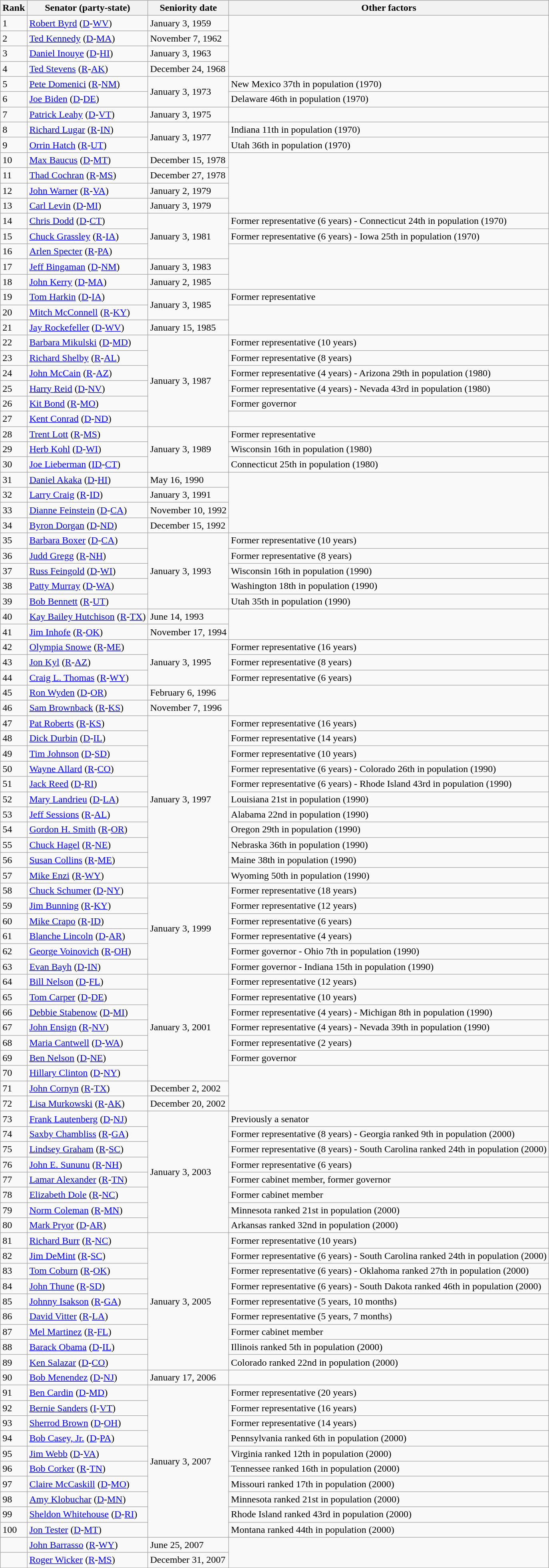<table class=wikitable>
<tr valign=bottom>
<th>Rank</th>
<th>Senator (party-state)</th>
<th>Seniority date</th>
<th>Other factors</th>
</tr>
<tr>
<td>1</td>
<td><a href='#'>Robert Byrd</a> (<a href='#'>D</a>-<a href='#'>WV</a>)</td>
<td>January 3, 1959</td>
<td rowspan=4> </td>
</tr>
<tr>
<td>2</td>
<td><a href='#'>Ted Kennedy</a> (<a href='#'>D</a>-<a href='#'>MA</a>)</td>
<td>November 7, 1962</td>
</tr>
<tr>
<td>3</td>
<td><a href='#'>Daniel Inouye</a> (<a href='#'>D</a>-<a href='#'>HI</a>)</td>
<td>January 3, 1963</td>
</tr>
<tr>
<td>4</td>
<td><a href='#'>Ted Stevens</a> (<a href='#'>R</a>-<a href='#'>AK</a>)</td>
<td>December 24, 1968</td>
</tr>
<tr>
<td>5</td>
<td><a href='#'>Pete Domenici</a> (<a href='#'>R</a>-<a href='#'>NM</a>)</td>
<td rowspan= 2>January 3, 1973</td>
<td>New Mexico 37th in population (1970)</td>
</tr>
<tr>
<td>6</td>
<td><a href='#'>Joe Biden</a> (<a href='#'>D</a>-<a href='#'>DE</a>)</td>
<td>Delaware 46th in population (1970)</td>
</tr>
<tr>
<td>7</td>
<td><a href='#'>Patrick Leahy</a> (<a href='#'>D</a>-<a href='#'>VT</a>)</td>
<td>January 3, 1975</td>
<td> </td>
</tr>
<tr>
<td>8</td>
<td><a href='#'>Richard Lugar</a> (<a href='#'>R</a>-<a href='#'>IN</a>)</td>
<td rowspan = 2>January 3, 1977</td>
<td>Indiana 11th in population (1970)</td>
</tr>
<tr>
<td>9</td>
<td><a href='#'>Orrin Hatch</a> (<a href='#'>R</a>-<a href='#'>UT</a>)</td>
<td>Utah 36th in population (1970)</td>
</tr>
<tr>
<td>10</td>
<td><a href='#'>Max Baucus</a> (<a href='#'>D</a>-<a href='#'>MT</a>)</td>
<td>December 15, 1978</td>
<td rowspan=4> </td>
</tr>
<tr>
<td>11</td>
<td><a href='#'>Thad Cochran</a> (<a href='#'>R</a>-<a href='#'>MS</a>)</td>
<td>December 27, 1978</td>
</tr>
<tr>
<td>12</td>
<td><a href='#'>John Warner</a> (<a href='#'>R</a>-<a href='#'>VA</a>)</td>
<td>January 2, 1979</td>
</tr>
<tr>
<td>13</td>
<td><a href='#'>Carl Levin</a> (<a href='#'>D</a>-<a href='#'>MI</a>)</td>
<td>January 3, 1979</td>
</tr>
<tr>
<td>14</td>
<td><a href='#'>Chris Dodd</a> (<a href='#'>D</a>-<a href='#'>CT</a>)</td>
<td rowspan=3>January 3, 1981</td>
<td>Former representative (6 years) - Connecticut 24th in population (1970)</td>
</tr>
<tr>
<td>15</td>
<td><a href='#'>Chuck Grassley</a> (<a href='#'>R</a>-<a href='#'>IA</a>)</td>
<td>Former representative (6 years) - Iowa 25th in population (1970)</td>
</tr>
<tr>
<td>16</td>
<td><a href='#'>Arlen Specter</a> (<a href='#'>R</a>-<a href='#'>PA</a>)</td>
<td rowspan=3> </td>
</tr>
<tr>
<td>17</td>
<td><a href='#'>Jeff Bingaman</a> (<a href='#'>D</a>-<a href='#'>NM</a>)</td>
<td>January 3, 1983</td>
</tr>
<tr>
<td>18</td>
<td><a href='#'>John Kerry</a> (<a href='#'>D</a>-<a href='#'>MA</a>)</td>
<td>January 2, 1985</td>
</tr>
<tr>
<td>19</td>
<td><a href='#'>Tom Harkin</a>  (<a href='#'>D</a>-<a href='#'>IA</a>)</td>
<td rowspan=2>January 3, 1985</td>
<td>Former representative</td>
</tr>
<tr>
<td>20</td>
<td><a href='#'>Mitch McConnell</a> (<a href='#'>R</a>-<a href='#'>KY</a>)</td>
<td rowspan=2> </td>
</tr>
<tr>
<td>21</td>
<td><a href='#'>Jay Rockefeller</a> (<a href='#'>D</a>-<a href='#'>WV</a>)</td>
<td>January 15, 1985</td>
</tr>
<tr>
<td>22</td>
<td><a href='#'>Barbara Mikulski</a> (<a href='#'>D</a>-<a href='#'>MD</a>)</td>
<td rowspan=6>January 3, 1987</td>
<td>Former representative (10 years)</td>
</tr>
<tr>
<td>23</td>
<td><a href='#'>Richard Shelby</a> (<a href='#'>R</a>-<a href='#'>AL</a>)</td>
<td>Former representative (8 years)</td>
</tr>
<tr>
<td>24</td>
<td><a href='#'>John McCain</a> (<a href='#'>R</a>-<a href='#'>AZ</a>)</td>
<td>Former representative (4 years) - Arizona 29th in population (1980)</td>
</tr>
<tr>
<td>25</td>
<td><a href='#'>Harry Reid</a> (<a href='#'>D</a>-<a href='#'>NV</a>)</td>
<td>Former representative (4 years) - Nevada 43rd in population (1980)</td>
</tr>
<tr>
<td>26</td>
<td><a href='#'>Kit Bond</a> (<a href='#'>R</a>-<a href='#'>MO</a>)</td>
<td>Former governor</td>
</tr>
<tr>
<td>27</td>
<td><a href='#'>Kent Conrad</a> (<a href='#'>D</a>-<a href='#'>ND</a>)</td>
<td> </td>
</tr>
<tr>
<td>28</td>
<td><a href='#'>Trent Lott</a> (<a href='#'>R</a>-<a href='#'>MS</a>)</td>
<td rowspan=3>January 3, 1989</td>
<td>Former representative</td>
</tr>
<tr>
<td>29</td>
<td><a href='#'>Herb Kohl</a> (<a href='#'>D</a>-<a href='#'>WI</a>)</td>
<td>Wisconsin 16th in population (1980)</td>
</tr>
<tr>
<td>30</td>
<td><a href='#'>Joe Lieberman</a> (<a href='#'>ID</a>-<a href='#'>CT</a>)</td>
<td>Connecticut 25th in population (1980)</td>
</tr>
<tr>
<td>31</td>
<td><a href='#'>Daniel Akaka</a> (<a href='#'>D</a>-<a href='#'>HI</a>)</td>
<td>May 16, 1990</td>
<td rowspan=4> </td>
</tr>
<tr>
<td>32</td>
<td><a href='#'>Larry Craig</a> (<a href='#'>R</a>-<a href='#'>ID</a>)</td>
<td>January 3, 1991</td>
</tr>
<tr>
<td>33</td>
<td><a href='#'>Dianne Feinstein</a> (<a href='#'>D</a>-<a href='#'>CA</a>)</td>
<td>November 10, 1992</td>
</tr>
<tr>
<td>34</td>
<td><a href='#'>Byron Dorgan</a> (<a href='#'>D</a>-<a href='#'>ND</a>)</td>
<td>December 15, 1992</td>
</tr>
<tr>
<td>35</td>
<td><a href='#'>Barbara Boxer</a> (<a href='#'>D</a>-<a href='#'>CA</a>)</td>
<td rowspan=5>January 3, 1993</td>
<td>Former representative (10 years)</td>
</tr>
<tr>
<td>36</td>
<td><a href='#'>Judd Gregg</a> (<a href='#'>R</a>-<a href='#'>NH</a>)</td>
<td>Former representative (8 years)</td>
</tr>
<tr>
<td>37</td>
<td><a href='#'>Russ Feingold</a> (<a href='#'>D</a>-<a href='#'>WI</a>)</td>
<td>Wisconsin 16th in population (1990)</td>
</tr>
<tr>
<td>38</td>
<td><a href='#'>Patty Murray</a> (<a href='#'>D</a>-<a href='#'>WA</a>)</td>
<td>Washington 18th in population (1990)</td>
</tr>
<tr>
<td>39</td>
<td><a href='#'>Bob Bennett</a> (<a href='#'>R</a>-<a href='#'>UT</a>)</td>
<td>Utah 35th in population (1990)</td>
</tr>
<tr>
<td>40</td>
<td><a href='#'>Kay Bailey Hutchison</a> (<a href='#'>R</a>-<a href='#'>TX</a>)</td>
<td>June 14, 1993</td>
<td rowspan=2> </td>
</tr>
<tr>
<td>41</td>
<td><a href='#'>Jim Inhofe</a> (<a href='#'>R</a>-<a href='#'>OK</a>)</td>
<td>November 17, 1994</td>
</tr>
<tr>
<td>42</td>
<td><a href='#'>Olympia Snowe</a> (<a href='#'>R</a>-<a href='#'>ME</a>)</td>
<td rowspan=3>January 3, 1995</td>
<td>Former representative (16 years)</td>
</tr>
<tr>
<td>43</td>
<td><a href='#'>Jon Kyl</a> (<a href='#'>R</a>-<a href='#'>AZ</a>)</td>
<td>Former representative (8 years)</td>
</tr>
<tr>
<td>44</td>
<td><a href='#'>Craig L. Thomas</a> (<a href='#'>R</a>-<a href='#'>WY</a>)</td>
<td>Former representative (6 years)</td>
</tr>
<tr>
<td>45</td>
<td><a href='#'>Ron Wyden</a> (<a href='#'>D</a>-<a href='#'>OR</a>)</td>
<td>February 6, 1996</td>
<td rowspan=2> </td>
</tr>
<tr>
<td>46</td>
<td><a href='#'>Sam Brownback</a> (<a href='#'>R</a>-<a href='#'>KS</a>)</td>
<td>November 7, 1996</td>
</tr>
<tr>
<td>47</td>
<td><a href='#'>Pat Roberts</a> (<a href='#'>R</a>-<a href='#'>KS</a>)</td>
<td rowspan=11>January 3, 1997</td>
<td>Former representative (16 years)</td>
</tr>
<tr>
<td>48</td>
<td><a href='#'>Dick Durbin</a> (<a href='#'>D</a>-<a href='#'>IL</a>)</td>
<td>Former representative (14 years)</td>
</tr>
<tr>
<td>49</td>
<td><a href='#'>Tim Johnson</a> (<a href='#'>D</a>-<a href='#'>SD</a>)</td>
<td>Former representative (10 years)</td>
</tr>
<tr>
<td>50</td>
<td><a href='#'>Wayne Allard</a> (<a href='#'>R</a>-<a href='#'>CO</a>)</td>
<td>Former representative (6 years) - Colorado 26th in population (1990)</td>
</tr>
<tr>
<td>51</td>
<td><a href='#'>Jack Reed</a> (<a href='#'>D</a>-<a href='#'>RI</a>)</td>
<td>Former representative (6 years) - Rhode Island 43rd in population (1990)</td>
</tr>
<tr>
<td>52</td>
<td><a href='#'>Mary Landrieu</a> (<a href='#'>D</a>-<a href='#'>LA</a>)</td>
<td>Louisiana 21st in population (1990)</td>
</tr>
<tr>
<td>53</td>
<td><a href='#'>Jeff Sessions</a> (<a href='#'>R</a>-<a href='#'>AL</a>)</td>
<td>Alabama 22nd in population (1990)</td>
</tr>
<tr>
<td>54</td>
<td><a href='#'>Gordon H. Smith</a> (<a href='#'>R</a>-<a href='#'>OR</a>)</td>
<td>Oregon 29th in population (1990)</td>
</tr>
<tr>
<td>55</td>
<td><a href='#'>Chuck Hagel</a> (<a href='#'>R</a>-<a href='#'>NE</a>)</td>
<td>Nebraska 36th in population (1990)</td>
</tr>
<tr>
<td>56</td>
<td><a href='#'>Susan Collins</a> (<a href='#'>R</a>-<a href='#'>ME</a>)</td>
<td>Maine 38th in population (1990)</td>
</tr>
<tr>
<td>57</td>
<td><a href='#'>Mike Enzi</a> (<a href='#'>R</a>-<a href='#'>WY</a>)</td>
<td>Wyoming 50th in population (1990)</td>
</tr>
<tr>
<td>58</td>
<td><a href='#'>Chuck Schumer</a> (<a href='#'>D</a>-<a href='#'>NY</a>)</td>
<td rowspan=6>January 3, 1999</td>
<td>Former representative (18 years)</td>
</tr>
<tr>
<td>59</td>
<td><a href='#'>Jim Bunning</a> (<a href='#'>R</a>-<a href='#'>KY</a>)</td>
<td>Former representative (12 years)</td>
</tr>
<tr>
<td>60</td>
<td><a href='#'>Mike Crapo</a> (<a href='#'>R</a>-<a href='#'>ID</a>)</td>
<td>Former representative (6 years)</td>
</tr>
<tr>
<td>61</td>
<td><a href='#'>Blanche Lincoln</a> (<a href='#'>D</a>-<a href='#'>AR</a>)</td>
<td>Former representative (4 years)</td>
</tr>
<tr>
<td>62</td>
<td><a href='#'>George Voinovich</a> (<a href='#'>R</a>-<a href='#'>OH</a>)</td>
<td>Former governor - Ohio 7th in population (1990)</td>
</tr>
<tr>
<td>63</td>
<td><a href='#'>Evan Bayh</a> (<a href='#'>D</a>-<a href='#'>IN</a>)</td>
<td>Former governor - Indiana 15th in population (1990)</td>
</tr>
<tr>
<td>64</td>
<td><a href='#'>Bill Nelson</a> (<a href='#'>D</a>-<a href='#'>FL</a>)</td>
<td rowspan=7>January 3, 2001</td>
<td>Former representative (12 years)</td>
</tr>
<tr>
<td>65</td>
<td><a href='#'>Tom Carper</a> (<a href='#'>D</a>-<a href='#'>DE</a>)</td>
<td>Former representative (10 years)</td>
</tr>
<tr>
<td>66</td>
<td><a href='#'>Debbie Stabenow</a> (<a href='#'>D</a>-<a href='#'>MI</a>)</td>
<td>Former representative (4 years) - Michigan 8th in population (1990)</td>
</tr>
<tr>
<td>67</td>
<td><a href='#'>John Ensign</a> (<a href='#'>R</a>-<a href='#'>NV</a>)</td>
<td>Former representative (4 years) - Nevada 39th in population (1990)</td>
</tr>
<tr>
<td>68</td>
<td><a href='#'>Maria Cantwell</a> (<a href='#'>D</a>-<a href='#'>WA</a>)</td>
<td>Former representative (2 years)</td>
</tr>
<tr>
<td>69</td>
<td><a href='#'>Ben Nelson</a> (<a href='#'>D</a>-<a href='#'>NE</a>)</td>
<td>Former governor</td>
</tr>
<tr>
<td>70</td>
<td><a href='#'>Hillary Clinton</a> (<a href='#'>D</a>-<a href='#'>NY</a>)</td>
<td rowspan=3> </td>
</tr>
<tr>
<td>71</td>
<td><a href='#'>John Cornyn</a> (<a href='#'>R</a>-<a href='#'>TX</a>)</td>
<td>December 2, 2002</td>
</tr>
<tr>
<td>72</td>
<td><a href='#'>Lisa Murkowski</a> (<a href='#'>R</a>-<a href='#'>AK</a>)</td>
<td>December 20, 2002</td>
</tr>
<tr>
<td>73</td>
<td><a href='#'>Frank Lautenberg</a> (<a href='#'>D</a>-<a href='#'>NJ</a>)</td>
<td rowspan=8>January 3, 2003</td>
<td>Previously a senator</td>
</tr>
<tr>
<td>74</td>
<td><a href='#'>Saxby Chambliss</a> (<a href='#'>R</a>-<a href='#'>GA</a>)</td>
<td>Former representative (8 years) - Georgia ranked 9th in population (2000)</td>
</tr>
<tr>
<td>75</td>
<td><a href='#'>Lindsey Graham</a> (<a href='#'>R</a>-<a href='#'>SC</a>)</td>
<td>Former representative (8 years) - South Carolina ranked 24th in population (2000)</td>
</tr>
<tr>
<td>76</td>
<td><a href='#'>John E. Sununu</a> (<a href='#'>R</a>-<a href='#'>NH</a>)</td>
<td>Former representative (6 years)</td>
</tr>
<tr>
<td>77</td>
<td><a href='#'>Lamar Alexander</a> (<a href='#'>R</a>-<a href='#'>TN</a>)</td>
<td>Former cabinet member, former governor</td>
</tr>
<tr>
<td>78</td>
<td><a href='#'>Elizabeth Dole</a> (<a href='#'>R</a>-<a href='#'>NC</a>)</td>
<td>Former cabinet member</td>
</tr>
<tr>
<td>79</td>
<td><a href='#'>Norm Coleman</a> (<a href='#'>R</a>-<a href='#'>MN</a>)</td>
<td>Minnesota ranked 21st in population (2000)</td>
</tr>
<tr>
<td>80</td>
<td><a href='#'>Mark Pryor</a> (<a href='#'>D</a>-<a href='#'>AR</a>)</td>
<td>Arkansas ranked 32nd in population (2000)</td>
</tr>
<tr>
<td>81</td>
<td><a href='#'>Richard Burr</a> (<a href='#'>R</a>-<a href='#'>NC</a>)</td>
<td rowspan=9>January 3, 2005</td>
<td>Former representative (10 years)</td>
</tr>
<tr>
<td>82</td>
<td><a href='#'>Jim DeMint</a> (<a href='#'>R</a>-<a href='#'>SC</a>)</td>
<td>Former representative (6 years) - South Carolina ranked 24th in population (2000)</td>
</tr>
<tr>
<td>83</td>
<td><a href='#'>Tom Coburn</a> (<a href='#'>R</a>-<a href='#'>OK</a>)</td>
<td>Former representative (6 years) - Oklahoma ranked 27th in population (2000)</td>
</tr>
<tr>
<td>84</td>
<td><a href='#'>John Thune</a> (<a href='#'>R</a>-<a href='#'>SD</a>)</td>
<td>Former representative (6 years) - South Dakota ranked 46th in population (2000)</td>
</tr>
<tr>
<td>85</td>
<td><a href='#'>Johnny Isakson</a> (<a href='#'>R</a>-<a href='#'>GA</a>)</td>
<td>Former representative (5 years, 10 months)</td>
</tr>
<tr>
<td>86</td>
<td><a href='#'>David Vitter</a> (<a href='#'>R</a>-<a href='#'>LA</a>)</td>
<td>Former representative (5 years, 7 months)</td>
</tr>
<tr>
<td>87</td>
<td><a href='#'>Mel Martinez</a> (<a href='#'>R</a>-<a href='#'>FL</a>)</td>
<td>Former cabinet member</td>
</tr>
<tr>
<td>88</td>
<td><a href='#'>Barack Obama</a> (<a href='#'>D</a>-<a href='#'>IL</a>)</td>
<td>Illinois ranked 5th in population (2000)</td>
</tr>
<tr>
<td>89</td>
<td><a href='#'>Ken Salazar</a> (<a href='#'>D</a>-<a href='#'>CO</a>)</td>
<td>Colorado ranked 22nd in population (2000)</td>
</tr>
<tr>
<td>90</td>
<td><a href='#'>Bob Menendez</a> (<a href='#'>D</a>-<a href='#'>NJ</a>)</td>
<td>January 17, 2006</td>
<td> </td>
</tr>
<tr>
<td>91</td>
<td><a href='#'>Ben Cardin</a> (<a href='#'>D</a>-<a href='#'>MD</a>)</td>
<td rowspan=10>January 3, 2007</td>
<td>Former representative (20 years)</td>
</tr>
<tr>
<td>92</td>
<td><a href='#'>Bernie Sanders</a> (<a href='#'>I</a>-<a href='#'>VT</a>)</td>
<td>Former representative (16 years)</td>
</tr>
<tr>
<td>93</td>
<td><a href='#'>Sherrod Brown</a> (<a href='#'>D</a>-<a href='#'>OH</a>)</td>
<td>Former representative (14 years)</td>
</tr>
<tr>
<td>94</td>
<td><a href='#'>Bob Casey, Jr.</a> (<a href='#'>D</a>-<a href='#'>PA</a>)</td>
<td>Pennsylvania ranked 6th in population (2000)</td>
</tr>
<tr>
<td>95</td>
<td><a href='#'>Jim Webb</a> (<a href='#'>D</a>-<a href='#'>VA</a>)</td>
<td>Virginia ranked 12th in population (2000)</td>
</tr>
<tr>
<td>96</td>
<td><a href='#'>Bob Corker</a> (<a href='#'>R</a>-<a href='#'>TN</a>)</td>
<td>Tennessee ranked 16th in population (2000)</td>
</tr>
<tr>
<td>97</td>
<td><a href='#'>Claire McCaskill</a> (<a href='#'>D</a>-<a href='#'>MO</a>)</td>
<td>Missouri ranked 17th in population (2000)</td>
</tr>
<tr>
<td>98</td>
<td><a href='#'>Amy Klobuchar</a> (<a href='#'>D</a>-<a href='#'>MN</a>)</td>
<td>Minnesota ranked 21st in population (2000)</td>
</tr>
<tr>
<td>99</td>
<td><a href='#'>Sheldon Whitehouse</a> (<a href='#'>D</a>-<a href='#'>RI</a>)</td>
<td>Rhode Island ranked 43rd in population (2000)</td>
</tr>
<tr>
<td>100</td>
<td><a href='#'>Jon Tester</a> (<a href='#'>D</a>-<a href='#'>MT</a>)</td>
<td>Montana ranked 44th in population (2000)</td>
</tr>
<tr>
<td></td>
<td><a href='#'>John Barrasso</a> (<a href='#'>R</a>-<a href='#'>WY</a>)</td>
<td>June 25, 2007</td>
<td rowspan=3> </td>
</tr>
<tr>
<td></td>
<td><a href='#'>Roger Wicker</a> (<a href='#'>R</a>-<a href='#'>MS</a>)</td>
<td>December 31, 2007</td>
</tr>
</table>
